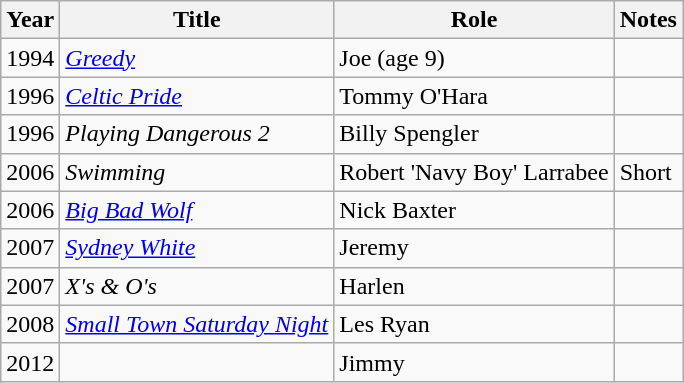<table class="wikitable sortable">
<tr>
<th>Year</th>
<th>Title</th>
<th>Role</th>
<th class="unsortable">Notes</th>
</tr>
<tr>
<td>1994</td>
<td><em><a href='#'>Greedy</a></em></td>
<td>Joe (age 9)</td>
<td></td>
</tr>
<tr>
<td>1996</td>
<td><em><a href='#'>Celtic Pride</a></em></td>
<td>Tommy O'Hara</td>
<td></td>
</tr>
<tr>
<td>1996</td>
<td><em>Playing Dangerous 2</em></td>
<td>Billy Spengler</td>
<td></td>
</tr>
<tr>
<td>2006</td>
<td><em>Swimming</em></td>
<td>Robert 'Navy Boy' Larrabee</td>
<td>Short</td>
</tr>
<tr>
<td>2006</td>
<td><em><a href='#'>Big Bad Wolf</a></em></td>
<td>Nick Baxter</td>
<td></td>
</tr>
<tr>
<td>2007</td>
<td><em><a href='#'>Sydney White</a></em></td>
<td>Jeremy</td>
<td></td>
</tr>
<tr>
<td>2007</td>
<td><em>X's & O's</em></td>
<td>Harlen</td>
<td></td>
</tr>
<tr>
<td>2008</td>
<td><em><a href='#'>Small Town Saturday Night</a></em></td>
<td>Les Ryan</td>
<td></td>
</tr>
<tr>
<td>2012</td>
<td><em></em></td>
<td>Jimmy</td>
<td></td>
</tr>
</table>
